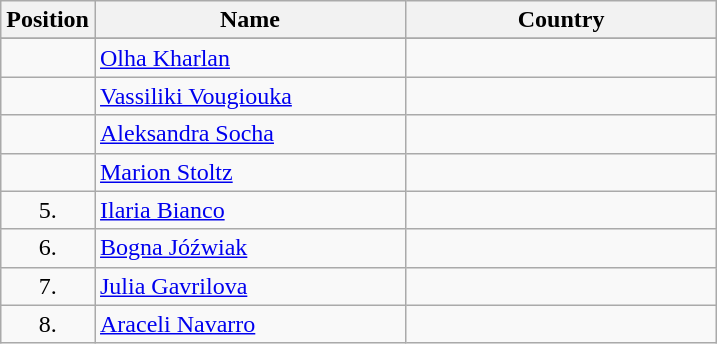<table class="wikitable">
<tr>
<th width="20">Position</th>
<th width="200">Name</th>
<th width="200">Country</th>
</tr>
<tr>
</tr>
<tr>
<td align="center"></td>
<td><a href='#'>Olha Kharlan</a></td>
<td></td>
</tr>
<tr>
<td align="center"></td>
<td><a href='#'>Vassiliki Vougiouka</a></td>
<td></td>
</tr>
<tr>
<td align="center"></td>
<td><a href='#'>Aleksandra Socha</a></td>
<td></td>
</tr>
<tr>
<td align="center"></td>
<td><a href='#'>Marion Stoltz</a></td>
<td></td>
</tr>
<tr>
<td align="center">5.</td>
<td><a href='#'>Ilaria Bianco</a></td>
<td></td>
</tr>
<tr>
<td align="center">6.</td>
<td><a href='#'>Bogna Jóźwiak</a></td>
<td></td>
</tr>
<tr>
<td align="center">7.</td>
<td><a href='#'>Julia Gavrilova</a></td>
<td></td>
</tr>
<tr>
<td align="center">8.</td>
<td><a href='#'>Araceli Navarro</a></td>
<td></td>
</tr>
</table>
